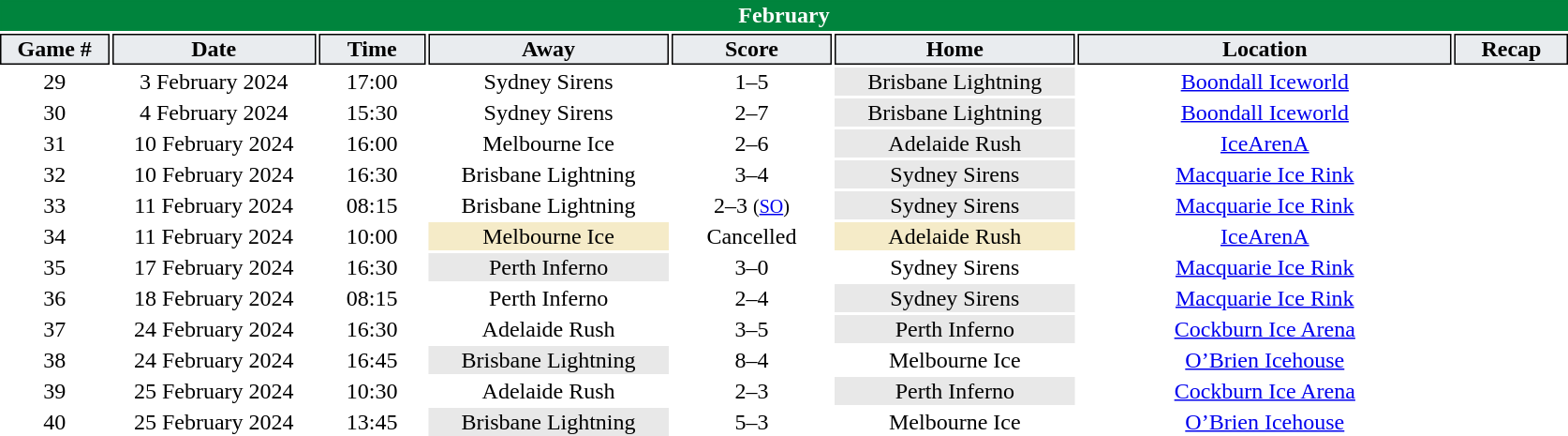<table class="toccolours" style="width:70em;text-align: center">
<tr>
<th colspan="8" style="background:#00843d;color:white;border:#00843d 1px solid">February</th>
</tr>
<tr>
<th style="background:#e9ecef;color:black;border:#000000 1px solid; width: 40px">Game #</th>
<th style="background:#e9ecef;color:black;border:#000000 1px solid; width: 80px">Date</th>
<th style="background:#e9ecef;color:black;border:#000000 1px solid; width: 40px">Time</th>
<th style="background:#e9ecef;color:black;border:#000000 1px solid; width: 95px">Away</th>
<th style="background:#e9ecef;color:black;border:#000000 1px solid; width: 50px">Score</th>
<th style="background:#e9ecef;color:black;border:#000000 1px solid; width: 95px">Home</th>
<th style="background:#e9ecef;color:black;border:#000000 1px solid; width: 150px">Location</th>
<th style="background:#e9ecef;color:black;border:#000000 1px solid; width: 40px">Recap</th>
</tr>
<tr>
<td>29</td>
<td>3 February 2024</td>
<td>17:00</td>
<td>Sydney Sirens</td>
<td>1–5</td>
<td bgcolor="#e8e8e8">Brisbane Lightning</td>
<td><a href='#'>Boondall Iceworld</a></td>
<td></td>
</tr>
<tr>
<td>30</td>
<td>4 February 2024</td>
<td>15:30</td>
<td>Sydney Sirens</td>
<td>2–7</td>
<td bgcolor="#e8e8e8">Brisbane Lightning</td>
<td><a href='#'>Boondall Iceworld</a></td>
<td></td>
</tr>
<tr>
<td>31</td>
<td>10 February 2024</td>
<td>16:00</td>
<td>Melbourne Ice</td>
<td>2–6</td>
<td bgcolor="#e8e8e8">Adelaide Rush</td>
<td><a href='#'>IceArenA</a></td>
<td></td>
</tr>
<tr>
<td>32</td>
<td>10 February 2024</td>
<td>16:30</td>
<td>Brisbane Lightning</td>
<td>3–4</td>
<td bgcolor="#e8e8e8">Sydney Sirens</td>
<td><a href='#'>Macquarie Ice Rink</a></td>
<td></td>
</tr>
<tr>
<td>33</td>
<td>11 February 2024</td>
<td>08:15</td>
<td>Brisbane Lightning</td>
<td>2–3 <small>(<a href='#'>SO</a>)</small></td>
<td bgcolor="#e8e8e8">Sydney Sirens</td>
<td><a href='#'>Macquarie Ice Rink</a></td>
<td></td>
</tr>
<tr>
<td>34</td>
<td>11 February 2024</td>
<td>10:00</td>
<td bgcolor="#f5ebc8">Melbourne Ice</td>
<td>Cancelled</td>
<td bgcolor="#f5ebc8">Adelaide Rush</td>
<td><a href='#'>IceArenA</a></td>
<td></td>
</tr>
<tr>
<td>35</td>
<td>17 February 2024</td>
<td>16:30</td>
<td bgcolor="#e8e8e8">Perth Inferno</td>
<td>3–0</td>
<td>Sydney Sirens</td>
<td><a href='#'>Macquarie Ice Rink</a></td>
<td></td>
</tr>
<tr>
<td>36</td>
<td>18 February 2024</td>
<td>08:15</td>
<td>Perth Inferno</td>
<td>2–4</td>
<td bgcolor="#e8e8e8">Sydney Sirens</td>
<td><a href='#'>Macquarie Ice Rink</a></td>
<td></td>
</tr>
<tr>
<td>37</td>
<td>24 February 2024</td>
<td>16:30</td>
<td>Adelaide Rush</td>
<td>3–5</td>
<td bgcolor="#e8e8e8">Perth Inferno</td>
<td><a href='#'>Cockburn Ice Arena</a></td>
<td></td>
</tr>
<tr>
<td>38</td>
<td>24 February 2024</td>
<td>16:45</td>
<td bgcolor="#e8e8e8">Brisbane Lightning</td>
<td>8–4</td>
<td>Melbourne Ice</td>
<td><a href='#'>O’Brien Icehouse</a></td>
<td></td>
</tr>
<tr>
<td>39</td>
<td>25 February 2024</td>
<td>10:30</td>
<td>Adelaide Rush</td>
<td>2–3</td>
<td bgcolor="#e8e8e8">Perth Inferno</td>
<td><a href='#'>Cockburn Ice Arena</a></td>
<td></td>
</tr>
<tr>
<td>40</td>
<td>25 February 2024</td>
<td>13:45</td>
<td bgcolor="#e8e8e8">Brisbane Lightning</td>
<td>5–3</td>
<td>Melbourne Ice</td>
<td><a href='#'>O’Brien Icehouse</a></td>
<td></td>
</tr>
<tr>
</tr>
</table>
